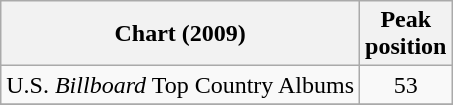<table class="wikitable">
<tr>
<th>Chart (2009)</th>
<th>Peak<br>position</th>
</tr>
<tr>
<td>U.S. <em>Billboard</em> Top Country Albums</td>
<td align="center">53</td>
</tr>
<tr>
</tr>
</table>
